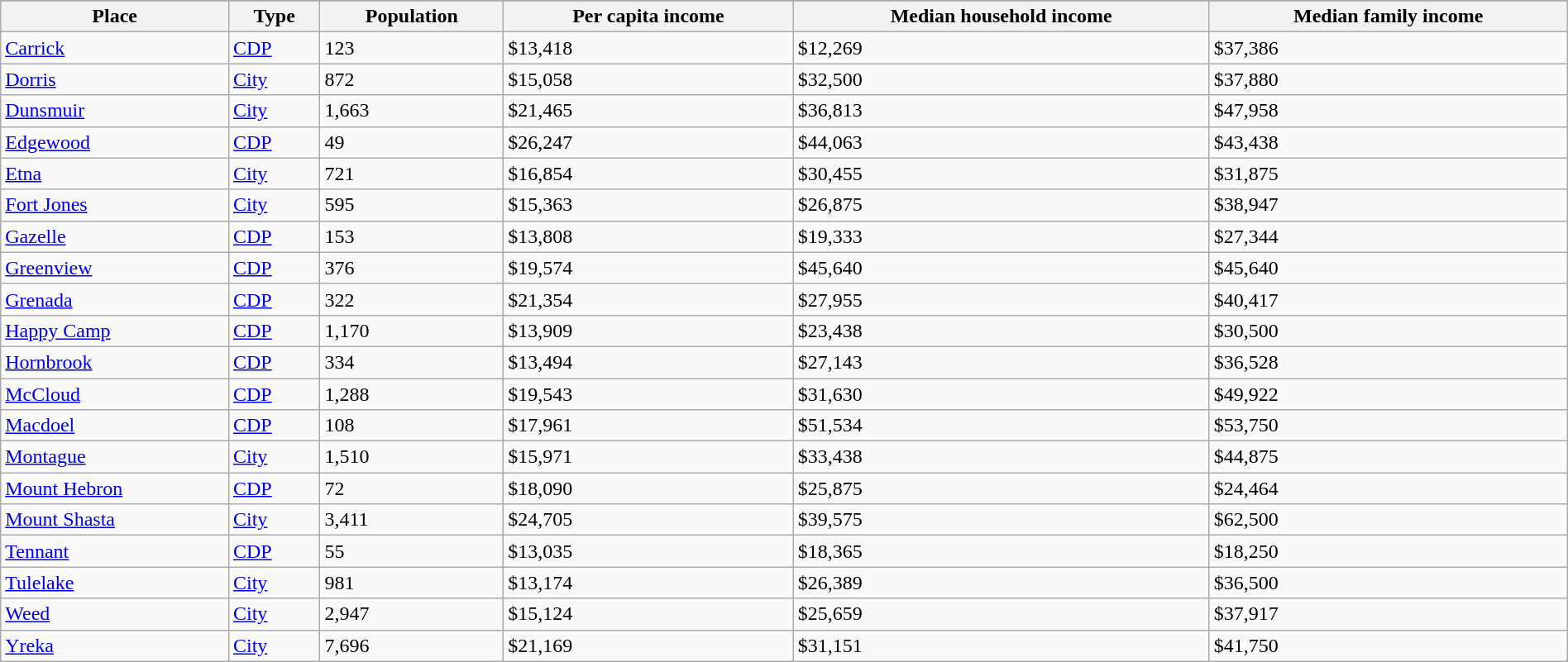<table class="wikitable collapsible collapsed sortable" style="width: 100%;">
<tr>
</tr>
<tr>
<th>Place</th>
<th>Type</th>
<th>Population</th>
<th data-sort-type="currency">Per capita income</th>
<th data-sort-type="currency">Median household income</th>
<th data-sort-type="currency">Median family income</th>
</tr>
<tr>
<td><a href='#'>Carrick</a></td>
<td><a href='#'>CDP</a></td>
<td>123</td>
<td>$13,418</td>
<td>$12,269</td>
<td>$37,386</td>
</tr>
<tr>
<td><a href='#'>Dorris</a></td>
<td><a href='#'>City</a></td>
<td>872</td>
<td>$15,058</td>
<td>$32,500</td>
<td>$37,880</td>
</tr>
<tr>
<td><a href='#'>Dunsmuir</a></td>
<td><a href='#'>City</a></td>
<td>1,663</td>
<td>$21,465</td>
<td>$36,813</td>
<td>$47,958</td>
</tr>
<tr>
<td><a href='#'>Edgewood</a></td>
<td><a href='#'>CDP</a></td>
<td>49</td>
<td>$26,247</td>
<td>$44,063</td>
<td>$43,438</td>
</tr>
<tr>
<td><a href='#'>Etna</a></td>
<td><a href='#'>City</a></td>
<td>721</td>
<td>$16,854</td>
<td>$30,455</td>
<td>$31,875</td>
</tr>
<tr>
<td><a href='#'>Fort Jones</a></td>
<td><a href='#'>City</a></td>
<td>595</td>
<td>$15,363</td>
<td>$26,875</td>
<td>$38,947</td>
</tr>
<tr>
<td><a href='#'>Gazelle</a></td>
<td><a href='#'>CDP</a></td>
<td>153</td>
<td>$13,808</td>
<td>$19,333</td>
<td>$27,344</td>
</tr>
<tr>
<td><a href='#'>Greenview</a></td>
<td><a href='#'>CDP</a></td>
<td>376</td>
<td>$19,574</td>
<td>$45,640</td>
<td>$45,640</td>
</tr>
<tr>
<td><a href='#'>Grenada</a></td>
<td><a href='#'>CDP</a></td>
<td>322</td>
<td>$21,354</td>
<td>$27,955</td>
<td>$40,417</td>
</tr>
<tr>
<td><a href='#'>Happy Camp</a></td>
<td><a href='#'>CDP</a></td>
<td>1,170</td>
<td>$13,909</td>
<td>$23,438</td>
<td>$30,500</td>
</tr>
<tr>
<td><a href='#'>Hornbrook</a></td>
<td><a href='#'>CDP</a></td>
<td>334</td>
<td>$13,494</td>
<td>$27,143</td>
<td>$36,528</td>
</tr>
<tr>
<td><a href='#'>McCloud</a></td>
<td><a href='#'>CDP</a></td>
<td>1,288</td>
<td>$19,543</td>
<td>$31,630</td>
<td>$49,922</td>
</tr>
<tr>
<td><a href='#'>Macdoel</a></td>
<td><a href='#'>CDP</a></td>
<td>108</td>
<td>$17,961</td>
<td>$51,534</td>
<td>$53,750</td>
</tr>
<tr>
<td><a href='#'>Montague</a></td>
<td><a href='#'>City</a></td>
<td>1,510</td>
<td>$15,971</td>
<td>$33,438</td>
<td>$44,875</td>
</tr>
<tr>
<td><a href='#'>Mount Hebron</a></td>
<td><a href='#'>CDP</a></td>
<td>72</td>
<td>$18,090</td>
<td>$25,875</td>
<td>$24,464</td>
</tr>
<tr>
<td><a href='#'>Mount Shasta</a></td>
<td><a href='#'>City</a></td>
<td>3,411</td>
<td>$24,705</td>
<td>$39,575</td>
<td>$62,500</td>
</tr>
<tr>
<td><a href='#'>Tennant</a></td>
<td><a href='#'>CDP</a></td>
<td>55</td>
<td>$13,035</td>
<td>$18,365</td>
<td>$18,250</td>
</tr>
<tr>
<td><a href='#'>Tulelake</a></td>
<td><a href='#'>City</a></td>
<td>981</td>
<td>$13,174</td>
<td>$26,389</td>
<td>$36,500</td>
</tr>
<tr>
<td><a href='#'>Weed</a></td>
<td><a href='#'>City</a></td>
<td>2,947</td>
<td>$15,124</td>
<td>$25,659</td>
<td>$37,917</td>
</tr>
<tr>
<td><a href='#'>Yreka</a></td>
<td><a href='#'>City</a></td>
<td>7,696</td>
<td>$21,169</td>
<td>$31,151</td>
<td>$41,750</td>
</tr>
</table>
